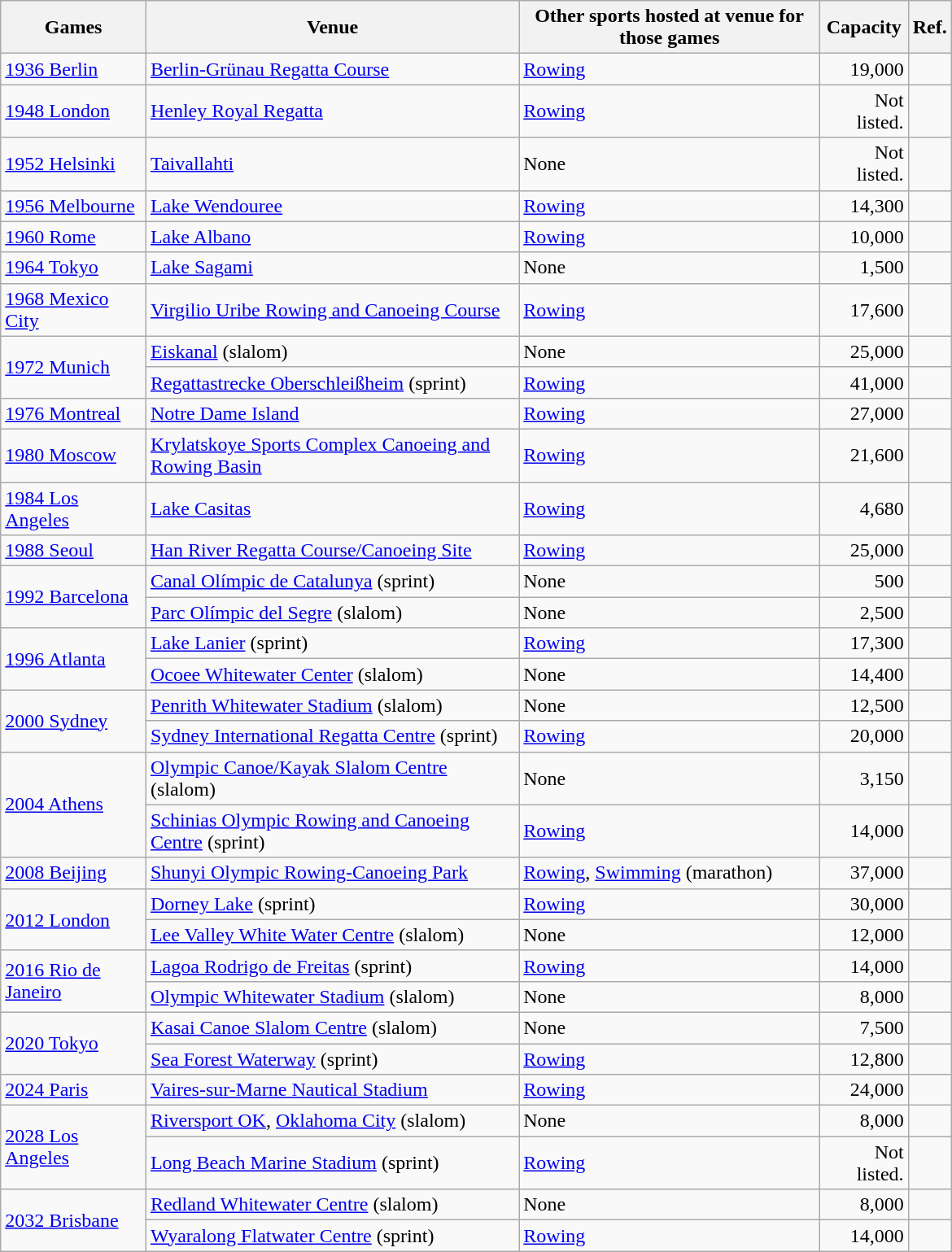<table class="wikitable sortable" width=780px>
<tr>
<th>Games</th>
<th>Venue</th>
<th>Other sports hosted at venue for those games</th>
<th>Capacity</th>
<th>Ref.</th>
</tr>
<tr>
<td><a href='#'>1936 Berlin</a></td>
<td><a href='#'>Berlin-Grünau Regatta Course</a></td>
<td><a href='#'>Rowing</a></td>
<td align="right">19,000</td>
<td align=center></td>
</tr>
<tr>
<td><a href='#'>1948 London</a></td>
<td><a href='#'>Henley Royal Regatta</a></td>
<td><a href='#'>Rowing</a></td>
<td align="right">Not listed.</td>
<td align=center></td>
</tr>
<tr>
<td><a href='#'>1952 Helsinki</a></td>
<td><a href='#'>Taivallahti</a></td>
<td>None</td>
<td align="right">Not listed.</td>
<td align=center></td>
</tr>
<tr>
<td><a href='#'>1956 Melbourne</a></td>
<td><a href='#'>Lake Wendouree</a></td>
<td><a href='#'>Rowing</a></td>
<td align="right">14,300</td>
<td align=center></td>
</tr>
<tr>
<td><a href='#'>1960 Rome</a></td>
<td><a href='#'>Lake Albano</a></td>
<td><a href='#'>Rowing</a></td>
<td align="right">10,000</td>
<td align=center></td>
</tr>
<tr>
<td><a href='#'>1964 Tokyo</a></td>
<td><a href='#'>Lake Sagami</a></td>
<td>None</td>
<td align="right">1,500</td>
<td align=center></td>
</tr>
<tr>
<td><a href='#'>1968 Mexico City</a></td>
<td><a href='#'>Virgilio Uribe Rowing and Canoeing Course</a></td>
<td><a href='#'>Rowing</a></td>
<td align="right">17,600</td>
<td align=center></td>
</tr>
<tr>
<td rowspan="2"><a href='#'>1972 Munich</a></td>
<td><a href='#'>Eiskanal</a> (slalom)</td>
<td>None</td>
<td align="right">25,000</td>
<td align=center></td>
</tr>
<tr>
<td><a href='#'>Regattastrecke Oberschleißheim</a> (sprint)</td>
<td><a href='#'>Rowing</a></td>
<td align="right">41,000</td>
<td align=center></td>
</tr>
<tr>
<td><a href='#'>1976 Montreal</a></td>
<td><a href='#'>Notre Dame Island</a></td>
<td><a href='#'>Rowing</a></td>
<td align="right">27,000</td>
<td align=center></td>
</tr>
<tr>
<td><a href='#'>1980 Moscow</a></td>
<td><a href='#'>Krylatskoye Sports Complex Canoeing and Rowing Basin</a></td>
<td><a href='#'>Rowing</a></td>
<td align="right">21,600</td>
<td align=center></td>
</tr>
<tr>
<td><a href='#'>1984 Los Angeles</a></td>
<td><a href='#'>Lake Casitas</a></td>
<td><a href='#'>Rowing</a></td>
<td align="right">4,680</td>
<td align=center></td>
</tr>
<tr>
<td><a href='#'>1988 Seoul</a></td>
<td><a href='#'>Han River Regatta Course/Canoeing Site</a></td>
<td><a href='#'>Rowing</a></td>
<td align="right">25,000</td>
<td align=center></td>
</tr>
<tr>
<td rowspan="2"><a href='#'>1992 Barcelona</a></td>
<td><a href='#'>Canal Olímpic de Catalunya</a> (sprint)</td>
<td>None</td>
<td align="right">500</td>
<td align=center></td>
</tr>
<tr>
<td><a href='#'>Parc Olímpic del Segre</a> (slalom)</td>
<td>None</td>
<td align="right">2,500</td>
<td align=center></td>
</tr>
<tr>
<td rowspan="2"><a href='#'>1996 Atlanta</a></td>
<td><a href='#'>Lake Lanier</a> (sprint)</td>
<td><a href='#'>Rowing</a></td>
<td align="right">17,300</td>
<td align=center></td>
</tr>
<tr>
<td><a href='#'>Ocoee Whitewater Center</a> (slalom)</td>
<td>None</td>
<td align="right">14,400</td>
<td align=center></td>
</tr>
<tr>
<td rowspan="2"><a href='#'>2000 Sydney</a></td>
<td><a href='#'>Penrith Whitewater Stadium</a> (slalom)</td>
<td>None</td>
<td align="right">12,500</td>
<td align=center></td>
</tr>
<tr>
<td><a href='#'>Sydney International Regatta Centre</a> (sprint)</td>
<td><a href='#'>Rowing</a></td>
<td align="right">20,000</td>
<td align=center></td>
</tr>
<tr>
<td rowspan="2"><a href='#'>2004 Athens</a></td>
<td><a href='#'>Olympic Canoe/Kayak Slalom Centre</a> (slalom)</td>
<td>None</td>
<td align="right">3,150</td>
<td align=center></td>
</tr>
<tr>
<td><a href='#'>Schinias Olympic Rowing and Canoeing Centre</a> (sprint)</td>
<td><a href='#'>Rowing</a></td>
<td align="right">14,000</td>
<td align=center></td>
</tr>
<tr>
<td><a href='#'>2008 Beijing</a></td>
<td><a href='#'>Shunyi Olympic Rowing-Canoeing Park</a></td>
<td><a href='#'>Rowing</a>, <a href='#'>Swimming</a> (marathon)</td>
<td align="right">37,000</td>
<td align=center></td>
</tr>
<tr>
<td rowspan="2"><a href='#'>2012 London</a></td>
<td><a href='#'>Dorney Lake</a> (sprint)</td>
<td><a href='#'>Rowing</a></td>
<td align="right">30,000</td>
<td align=center></td>
</tr>
<tr>
<td><a href='#'>Lee Valley White Water Centre</a> (slalom)</td>
<td>None</td>
<td align="right">12,000</td>
<td align=center></td>
</tr>
<tr>
<td rowspan="2"><a href='#'>2016 Rio de Janeiro</a></td>
<td><a href='#'>Lagoa Rodrigo de Freitas</a> (sprint)</td>
<td><a href='#'>Rowing</a></td>
<td align="right">14,000</td>
<td align="center"></td>
</tr>
<tr>
<td><a href='#'>Olympic Whitewater Stadium</a> (slalom)</td>
<td>None</td>
<td align="right">8,000</td>
<td align="center"></td>
</tr>
<tr>
<td rowspan="2"><a href='#'>2020 Tokyo</a></td>
<td><a href='#'>Kasai Canoe Slalom Centre</a> (slalom)</td>
<td>None</td>
<td align="right">7,500</td>
<td align="center"></td>
</tr>
<tr>
<td><a href='#'>Sea Forest Waterway</a> (sprint)</td>
<td><a href='#'>Rowing</a></td>
<td align="right">12,800</td>
<td align=center></td>
</tr>
<tr>
<td><a href='#'>2024 Paris</a></td>
<td><a href='#'>Vaires-sur-Marne Nautical Stadium</a></td>
<td><a href='#'>Rowing</a></td>
<td align="right">24,000</td>
<td align=center></td>
</tr>
<tr>
<td rowspan="2"><a href='#'>2028 Los Angeles</a></td>
<td><a href='#'>Riversport OK</a>, <a href='#'>Oklahoma City</a> (slalom)</td>
<td>None</td>
<td align="right">8,000</td>
<td align="center"></td>
</tr>
<tr>
<td><a href='#'>Long Beach Marine Stadium</a> (sprint)</td>
<td><a href='#'>Rowing</a></td>
<td align="right">Not listed.</td>
<td align=center></td>
</tr>
<tr>
<td rowspan="2"><a href='#'>2032 Brisbane</a></td>
<td><a href='#'>Redland Whitewater Centre</a> (slalom)</td>
<td>None</td>
<td align="right">8,000</td>
<td align="center"></td>
</tr>
<tr>
<td><a href='#'>Wyaralong Flatwater Centre</a> (sprint)</td>
<td><a href='#'>Rowing</a></td>
<td align="right">14,000</td>
<td align=center></td>
</tr>
</table>
